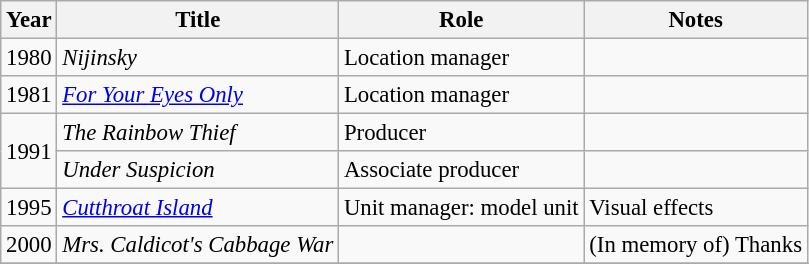<table class="wikitable" style="font-size: 95%;">
<tr>
<th>Year</th>
<th>Title</th>
<th>Role</th>
<th>Notes</th>
</tr>
<tr>
<td rowspan=1>1980</td>
<td><em>Nijinsky</em></td>
<td>Location manager</td>
<td></td>
</tr>
<tr>
<td rowspan=1>1981</td>
<td><em><a href='#'>For Your Eyes Only</a></em></td>
<td>Location manager</td>
<td></td>
</tr>
<tr>
<td rowspan=2>1991</td>
<td><em>The Rainbow Thief</em></td>
<td>Producer</td>
<td></td>
</tr>
<tr>
<td><em>Under Suspicion</em></td>
<td>Associate producer</td>
<td></td>
</tr>
<tr>
<td rowspan=1>1995</td>
<td><em><a href='#'>Cutthroat Island</a></em></td>
<td>Unit manager: model unit</td>
<td>Visual effects</td>
</tr>
<tr>
<td rowspan=1>2000</td>
<td><em>Mrs. Caldicot's Cabbage War</em></td>
<td></td>
<td>(In memory of) Thanks</td>
</tr>
<tr>
</tr>
</table>
